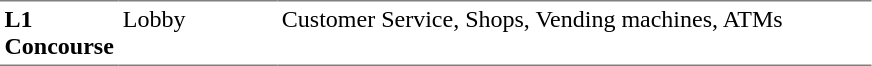<table table border=0 cellspacing=0 cellpadding=3>
<tr>
<td style="border-bottom:solid 1px gray; border-top:solid 1px gray;" valign=top width=50><strong>L1<br>Concourse</strong></td>
<td style="border-bottom:solid 1px gray; border-top:solid 1px gray;" valign=top width=100>Lobby</td>
<td style="border-bottom:solid 1px gray; border-top:solid 1px gray;" valign=top width=390>Customer Service, Shops, Vending machines, ATMs</td>
</tr>
</table>
